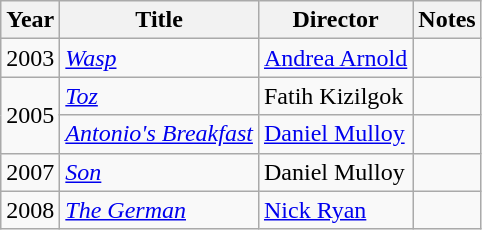<table class="wikitable">
<tr>
<th>Year</th>
<th>Title</th>
<th>Director</th>
<th>Notes</th>
</tr>
<tr>
<td>2003</td>
<td><em><a href='#'>Wasp</a></em></td>
<td><a href='#'>Andrea Arnold</a></td>
</tr>
<tr>
<td rowspan=2>2005</td>
<td><em><a href='#'>Toz</a></em></td>
<td>Fatih Kizilgok</td>
<td></td>
</tr>
<tr>
<td><em><a href='#'>Antonio's Breakfast</a></em></td>
<td><a href='#'>Daniel Mulloy</a></td>
<td></td>
</tr>
<tr>
<td>2007</td>
<td><em><a href='#'>Son</a></em></td>
<td>Daniel Mulloy</td>
<td></td>
</tr>
<tr>
<td>2008</td>
<td><em><a href='#'>The German</a></em></td>
<td><a href='#'>Nick Ryan</a></td>
<td></td>
</tr>
</table>
